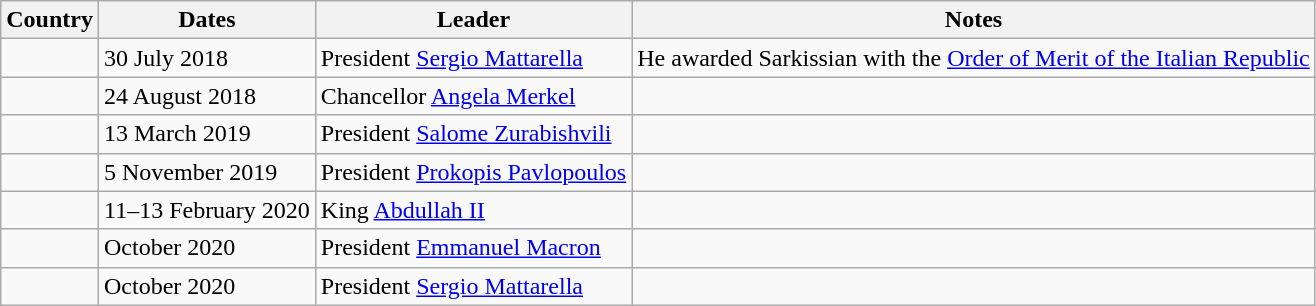<table class="wikitable sortable">
<tr>
<th>Country</th>
<th>Dates</th>
<th>Leader</th>
<th>Notes</th>
</tr>
<tr>
<td></td>
<td>30 July 2018</td>
<td>President <a href='#'>Sergio Mattarella</a></td>
<td>He awarded Sarkissian with the <a href='#'>Order of Merit of the Italian Republic</a></td>
</tr>
<tr>
<td></td>
<td>24 August 2018</td>
<td>Chancellor <a href='#'>Angela Merkel</a></td>
<td></td>
</tr>
<tr>
<td></td>
<td>13 March 2019</td>
<td>President <a href='#'>Salome Zurabishvili</a></td>
<td></td>
</tr>
<tr>
<td></td>
<td>5 November 2019</td>
<td>President <a href='#'>Prokopis Pavlopoulos</a></td>
<td></td>
</tr>
<tr>
<td></td>
<td>11–13 February 2020</td>
<td>King <a href='#'>Abdullah II</a></td>
<td></td>
</tr>
<tr>
<td></td>
<td>October 2020</td>
<td>President <a href='#'>Emmanuel Macron</a></td>
<td></td>
</tr>
<tr>
<td></td>
<td>October 2020</td>
<td>President <a href='#'>Sergio Mattarella</a></td>
<td></td>
</tr>
</table>
